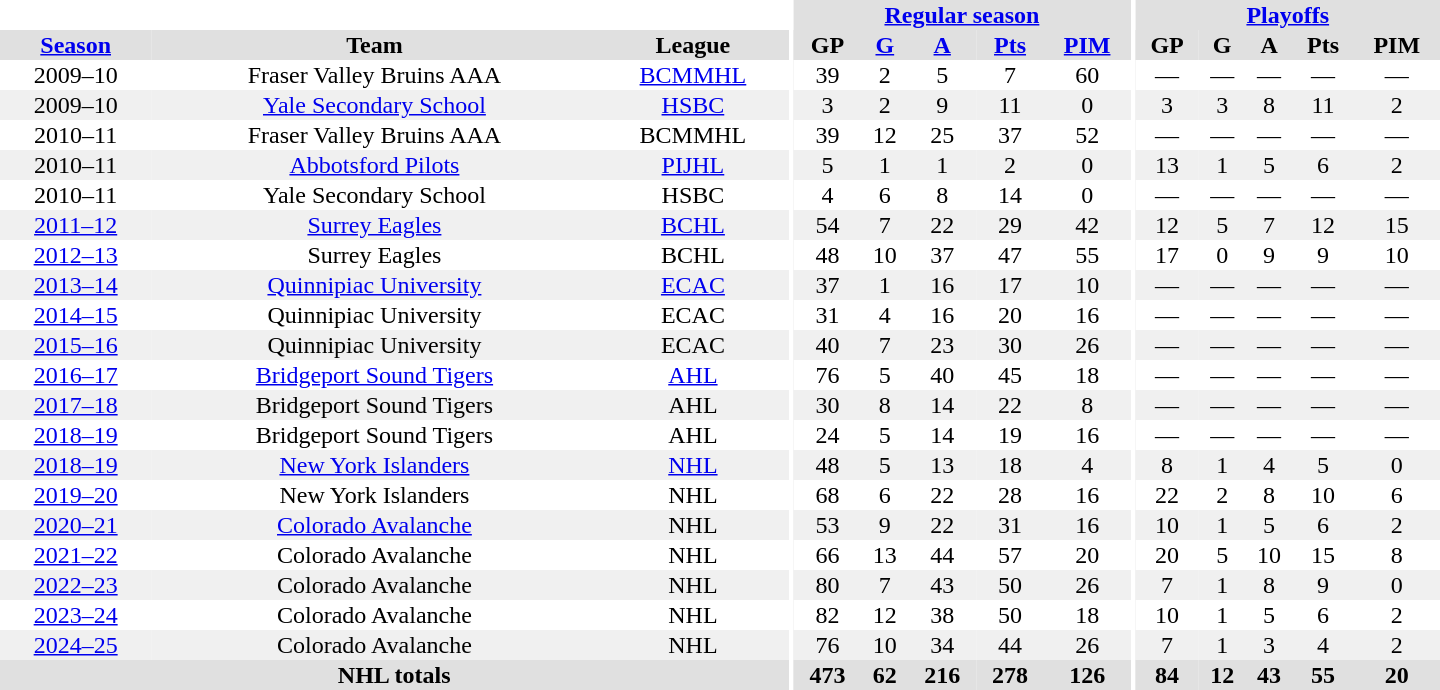<table border="0" cellpadding="1" cellspacing="0" style="text-align:center; width:60em">
<tr bgcolor="#e0e0e0">
<th colspan="3" bgcolor="#ffffff"></th>
<th rowspan="100" bgcolor="#ffffff"></th>
<th colspan="5"><a href='#'>Regular season</a></th>
<th rowspan="100" bgcolor="#ffffff"></th>
<th colspan="5"><a href='#'>Playoffs</a></th>
</tr>
<tr bgcolor="#e0e0e0">
<th><a href='#'>Season</a></th>
<th>Team</th>
<th>League</th>
<th>GP</th>
<th><a href='#'>G</a></th>
<th><a href='#'>A</a></th>
<th><a href='#'>Pts</a></th>
<th><a href='#'>PIM</a></th>
<th>GP</th>
<th>G</th>
<th>A</th>
<th>Pts</th>
<th>PIM</th>
</tr>
<tr>
<td>2009–10</td>
<td>Fraser Valley Bruins AAA</td>
<td><a href='#'>BCMMHL</a></td>
<td>39</td>
<td>2</td>
<td>5</td>
<td>7</td>
<td>60</td>
<td>—</td>
<td>—</td>
<td>—</td>
<td>—</td>
<td>—</td>
</tr>
<tr bgcolor="#f0f0f0">
<td>2009–10</td>
<td><a href='#'>Yale Secondary School</a></td>
<td><a href='#'>HSBC</a></td>
<td>3</td>
<td>2</td>
<td>9</td>
<td>11</td>
<td>0</td>
<td>3</td>
<td>3</td>
<td>8</td>
<td>11</td>
<td>2</td>
</tr>
<tr>
<td>2010–11</td>
<td>Fraser Valley Bruins AAA</td>
<td>BCMMHL</td>
<td>39</td>
<td>12</td>
<td>25</td>
<td>37</td>
<td>52</td>
<td>—</td>
<td>—</td>
<td>—</td>
<td>—</td>
<td>—</td>
</tr>
<tr bgcolor="#f0f0f0">
<td>2010–11</td>
<td><a href='#'>Abbotsford Pilots</a></td>
<td><a href='#'>PIJHL</a></td>
<td>5</td>
<td>1</td>
<td>1</td>
<td>2</td>
<td>0</td>
<td>13</td>
<td>1</td>
<td>5</td>
<td>6</td>
<td>2</td>
</tr>
<tr>
<td>2010–11</td>
<td>Yale Secondary School</td>
<td>HSBC</td>
<td>4</td>
<td>6</td>
<td>8</td>
<td>14</td>
<td>0</td>
<td>—</td>
<td>—</td>
<td>—</td>
<td>—</td>
<td>—</td>
</tr>
<tr bgcolor="#f0f0f0">
<td><a href='#'>2011–12</a></td>
<td><a href='#'>Surrey Eagles</a></td>
<td><a href='#'>BCHL</a></td>
<td>54</td>
<td>7</td>
<td>22</td>
<td>29</td>
<td>42</td>
<td>12</td>
<td>5</td>
<td>7</td>
<td>12</td>
<td>15</td>
</tr>
<tr>
<td><a href='#'>2012–13</a></td>
<td>Surrey Eagles</td>
<td>BCHL</td>
<td>48</td>
<td>10</td>
<td>37</td>
<td>47</td>
<td>55</td>
<td>17</td>
<td>0</td>
<td>9</td>
<td>9</td>
<td>10</td>
</tr>
<tr bgcolor="#f0f0f0">
<td><a href='#'>2013–14</a></td>
<td><a href='#'>Quinnipiac University</a></td>
<td><a href='#'>ECAC</a></td>
<td>37</td>
<td>1</td>
<td>16</td>
<td>17</td>
<td>10</td>
<td>—</td>
<td>—</td>
<td>—</td>
<td>—</td>
<td>—</td>
</tr>
<tr>
<td><a href='#'>2014–15</a></td>
<td>Quinnipiac University</td>
<td>ECAC</td>
<td>31</td>
<td>4</td>
<td>16</td>
<td>20</td>
<td>16</td>
<td>—</td>
<td>—</td>
<td>—</td>
<td>—</td>
<td>—</td>
</tr>
<tr bgcolor="#f0f0f0">
<td><a href='#'>2015–16</a></td>
<td>Quinnipiac University</td>
<td>ECAC</td>
<td>40</td>
<td>7</td>
<td>23</td>
<td>30</td>
<td>26</td>
<td>—</td>
<td>—</td>
<td>—</td>
<td>—</td>
<td>—</td>
</tr>
<tr>
<td><a href='#'>2016–17</a></td>
<td><a href='#'>Bridgeport Sound Tigers</a></td>
<td><a href='#'>AHL</a></td>
<td>76</td>
<td>5</td>
<td>40</td>
<td>45</td>
<td>18</td>
<td>—</td>
<td>—</td>
<td>—</td>
<td>—</td>
<td>—</td>
</tr>
<tr bgcolor="#f0f0f0">
<td><a href='#'>2017–18</a></td>
<td>Bridgeport Sound Tigers</td>
<td>AHL</td>
<td>30</td>
<td>8</td>
<td>14</td>
<td>22</td>
<td>8</td>
<td>—</td>
<td>—</td>
<td>—</td>
<td>—</td>
<td>—</td>
</tr>
<tr>
<td><a href='#'>2018–19</a></td>
<td>Bridgeport Sound Tigers</td>
<td>AHL</td>
<td>24</td>
<td>5</td>
<td>14</td>
<td>19</td>
<td>16</td>
<td>—</td>
<td>—</td>
<td>—</td>
<td>—</td>
<td>—</td>
</tr>
<tr bgcolor="#f0f0f0">
<td><a href='#'>2018–19</a></td>
<td><a href='#'>New York Islanders</a></td>
<td><a href='#'>NHL</a></td>
<td>48</td>
<td>5</td>
<td>13</td>
<td>18</td>
<td>4</td>
<td>8</td>
<td>1</td>
<td>4</td>
<td>5</td>
<td>0</td>
</tr>
<tr>
<td><a href='#'>2019–20</a></td>
<td>New York Islanders</td>
<td>NHL</td>
<td>68</td>
<td>6</td>
<td>22</td>
<td>28</td>
<td>16</td>
<td>22</td>
<td>2</td>
<td>8</td>
<td>10</td>
<td>6</td>
</tr>
<tr bgcolor="#f0f0f0">
<td><a href='#'>2020–21</a></td>
<td><a href='#'>Colorado Avalanche</a></td>
<td>NHL</td>
<td>53</td>
<td>9</td>
<td>22</td>
<td>31</td>
<td>16</td>
<td>10</td>
<td>1</td>
<td>5</td>
<td>6</td>
<td>2</td>
</tr>
<tr>
<td><a href='#'>2021–22</a></td>
<td>Colorado Avalanche</td>
<td>NHL</td>
<td>66</td>
<td>13</td>
<td>44</td>
<td>57</td>
<td>20</td>
<td>20</td>
<td>5</td>
<td>10</td>
<td>15</td>
<td>8</td>
</tr>
<tr bgcolor="#f0f0f0">
<td><a href='#'>2022–23</a></td>
<td>Colorado Avalanche</td>
<td>NHL</td>
<td>80</td>
<td>7</td>
<td>43</td>
<td>50</td>
<td>26</td>
<td>7</td>
<td>1</td>
<td>8</td>
<td>9</td>
<td>0</td>
</tr>
<tr>
<td><a href='#'>2023–24</a></td>
<td>Colorado Avalanche</td>
<td>NHL</td>
<td>82</td>
<td>12</td>
<td>38</td>
<td>50</td>
<td>18</td>
<td>10</td>
<td>1</td>
<td>5</td>
<td>6</td>
<td>2</td>
</tr>
<tr bgcolor="#f0f0f0">
<td><a href='#'>2024–25</a></td>
<td>Colorado Avalanche</td>
<td>NHL</td>
<td>76</td>
<td>10</td>
<td>34</td>
<td>44</td>
<td>26</td>
<td>7</td>
<td>1</td>
<td>3</td>
<td>4</td>
<td>2</td>
</tr>
<tr bgcolor="#e0e0e0">
<th colspan="3">NHL totals</th>
<th>473</th>
<th>62</th>
<th>216</th>
<th>278</th>
<th>126</th>
<th>84</th>
<th>12</th>
<th>43</th>
<th>55</th>
<th>20</th>
</tr>
</table>
